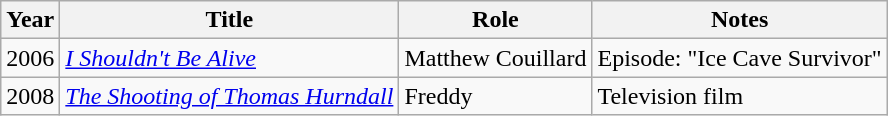<table class="wikitable sortable">
<tr>
<th>Year</th>
<th>Title</th>
<th>Role</th>
<th>Notes</th>
</tr>
<tr>
<td>2006</td>
<td><em><a href='#'>I Shouldn't Be Alive</a></em></td>
<td>Matthew Couillard</td>
<td>Episode: "Ice Cave Survivor"</td>
</tr>
<tr>
<td>2008</td>
<td><em><a href='#'>The Shooting of Thomas Hurndall</a></em></td>
<td>Freddy</td>
<td>Television film</td>
</tr>
</table>
